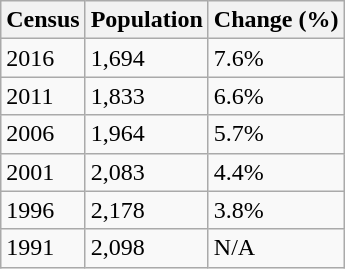<table class="wikitable">
<tr>
<th>Census</th>
<th>Population</th>
<th>Change (%)</th>
</tr>
<tr>
<td>2016</td>
<td>1,694</td>
<td>7.6%</td>
</tr>
<tr>
<td>2011</td>
<td>1,833</td>
<td>6.6%</td>
</tr>
<tr>
<td>2006</td>
<td>1,964</td>
<td>5.7%</td>
</tr>
<tr>
<td>2001</td>
<td>2,083</td>
<td>4.4%</td>
</tr>
<tr>
<td>1996</td>
<td>2,178</td>
<td>3.8%</td>
</tr>
<tr>
<td>1991</td>
<td>2,098</td>
<td>N/A</td>
</tr>
</table>
